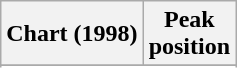<table class="wikitable sortable plainrowheaders">
<tr>
<th>Chart (1998)</th>
<th>Peak<br>position</th>
</tr>
<tr>
</tr>
<tr>
</tr>
<tr>
</tr>
<tr>
</tr>
</table>
